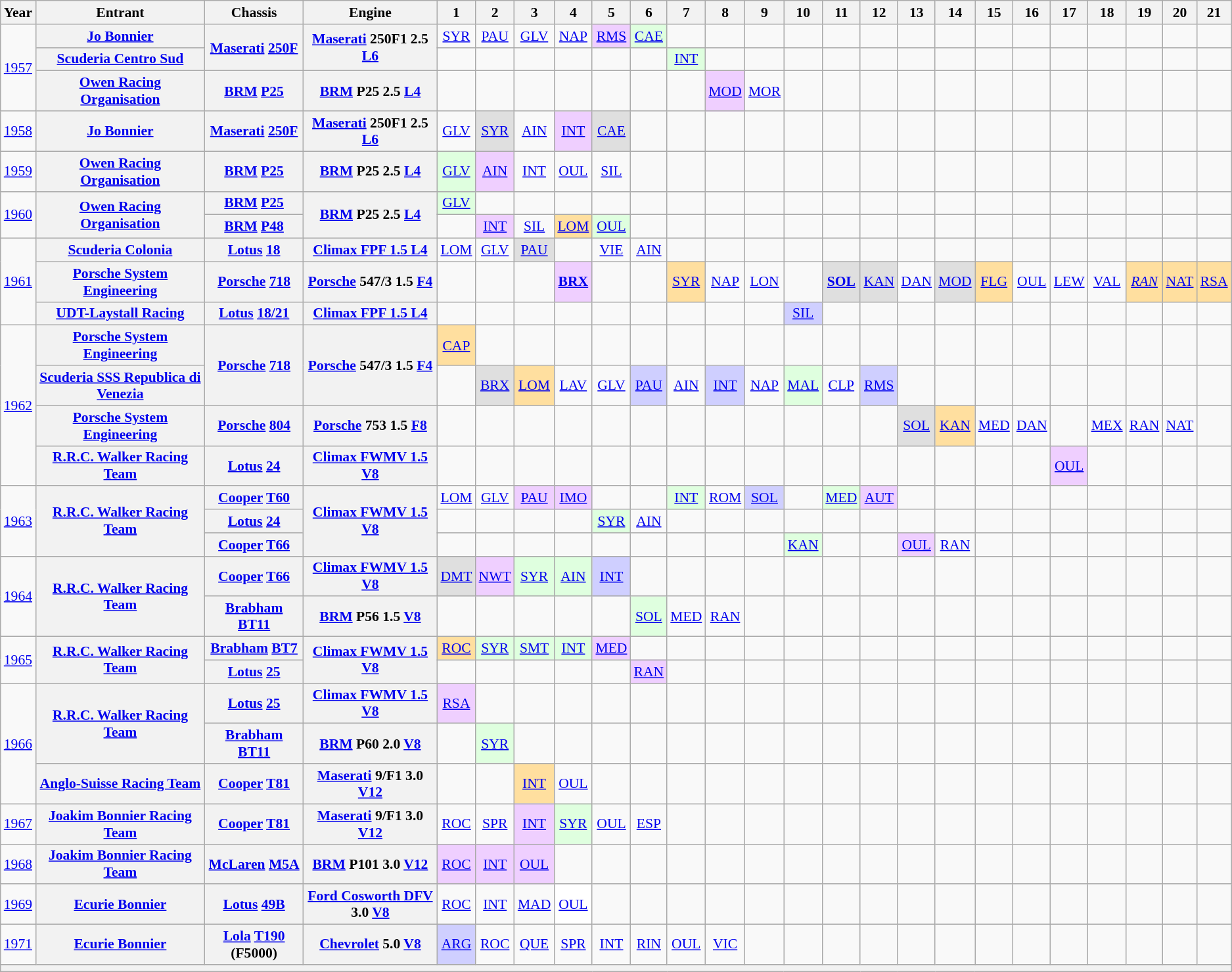<table class="wikitable" style="text-align:center; font-size:90%">
<tr>
<th>Year</th>
<th>Entrant</th>
<th>Chassis</th>
<th>Engine</th>
<th>1</th>
<th>2</th>
<th>3</th>
<th>4</th>
<th>5</th>
<th>6</th>
<th>7</th>
<th>8</th>
<th>9</th>
<th>10</th>
<th>11</th>
<th>12</th>
<th>13</th>
<th>14</th>
<th>15</th>
<th>16</th>
<th>17</th>
<th>18</th>
<th>19</th>
<th>20</th>
<th>21</th>
</tr>
<tr>
<td rowspan=3><a href='#'>1957</a></td>
<th><a href='#'>Jo Bonnier</a></th>
<th rowspan=2><a href='#'>Maserati</a> <a href='#'>250F</a></th>
<th rowspan=2><a href='#'>Maserati</a> 250F1 2.5 <a href='#'>L6</a></th>
<td><a href='#'>SYR</a></td>
<td><a href='#'>PAU</a></td>
<td><a href='#'>GLV</a></td>
<td><a href='#'>NAP</a></td>
<td style="background:#EFCFFF;"><a href='#'>RMS</a><br></td>
<td style="background:#DFFFDF;"><a href='#'>CAE</a><br></td>
<td></td>
<td></td>
<td></td>
<td></td>
<td></td>
<td></td>
<td></td>
<td></td>
<td></td>
<td></td>
<td></td>
<td></td>
<td></td>
<td></td>
<td></td>
</tr>
<tr>
<th><a href='#'>Scuderia Centro Sud</a></th>
<td></td>
<td></td>
<td></td>
<td></td>
<td></td>
<td></td>
<td style="background:#DFFFDF;"><a href='#'>INT</a><br></td>
<td></td>
<td></td>
<td></td>
<td></td>
<td></td>
<td></td>
<td></td>
<td></td>
<td></td>
<td></td>
<td></td>
<td></td>
<td></td>
<td></td>
</tr>
<tr>
<th><a href='#'>Owen Racing Organisation</a></th>
<th><a href='#'>BRM</a> <a href='#'>P25</a></th>
<th><a href='#'>BRM</a> P25 2.5 <a href='#'>L4</a></th>
<td></td>
<td></td>
<td></td>
<td></td>
<td></td>
<td></td>
<td></td>
<td style="background:#EFCFFF;"><a href='#'>MOD</a><br></td>
<td><a href='#'>MOR</a></td>
<td></td>
<td></td>
<td></td>
<td></td>
<td></td>
<td></td>
<td></td>
<td></td>
<td></td>
<td></td>
<td></td>
<td></td>
</tr>
<tr>
<td><a href='#'>1958</a></td>
<th><a href='#'>Jo Bonnier</a></th>
<th><a href='#'>Maserati</a> <a href='#'>250F</a></th>
<th><a href='#'>Maserati</a> 250F1 2.5 <a href='#'>L6</a></th>
<td><a href='#'>GLV</a></td>
<td style="background:#DFDFDF;"><a href='#'>SYR</a><br></td>
<td><a href='#'>AIN</a></td>
<td style="background:#EFCFFF;"><a href='#'>INT</a><br></td>
<td style="background:#DFDFDF;"><a href='#'>CAE</a><br></td>
<td></td>
<td></td>
<td></td>
<td></td>
<td></td>
<td></td>
<td></td>
<td></td>
<td></td>
<td></td>
<td></td>
<td></td>
<td></td>
<td></td>
<td></td>
<td></td>
</tr>
<tr>
<td><a href='#'>1959</a></td>
<th><a href='#'>Owen Racing Organisation</a></th>
<th><a href='#'>BRM</a> <a href='#'>P25</a></th>
<th><a href='#'>BRM</a> P25 2.5 <a href='#'>L4</a></th>
<td style="background:#DFFFDF;"><a href='#'>GLV</a><br></td>
<td style="background:#EFCFFF;"><a href='#'>AIN</a><br></td>
<td><a href='#'>INT</a></td>
<td><a href='#'>OUL</a><br></td>
<td><a href='#'>SIL</a></td>
<td></td>
<td></td>
<td></td>
<td></td>
<td></td>
<td></td>
<td></td>
<td></td>
<td></td>
<td></td>
<td></td>
<td></td>
<td></td>
<td></td>
<td></td>
<td></td>
</tr>
<tr>
<td rowspan=2><a href='#'>1960</a></td>
<th rowspan=2><a href='#'>Owen Racing Organisation</a></th>
<th><a href='#'>BRM</a> <a href='#'>P25</a></th>
<th rowspan=2><a href='#'>BRM</a> P25 2.5 <a href='#'>L4</a></th>
<td style="background:#DFFFDF;"><a href='#'>GLV</a><br></td>
<td></td>
<td></td>
<td></td>
<td></td>
<td></td>
<td></td>
<td></td>
<td></td>
<td></td>
<td></td>
<td></td>
<td></td>
<td></td>
<td></td>
<td></td>
<td></td>
<td></td>
<td></td>
<td></td>
<td></td>
</tr>
<tr>
<th><a href='#'>BRM</a> <a href='#'>P48</a></th>
<td></td>
<td style="background:#EFCFFF;"><a href='#'>INT</a><br></td>
<td><a href='#'>SIL</a></td>
<td style="background:#FFDF9F;"><a href='#'>LOM</a><br></td>
<td style="background:#DFFFDF;"><a href='#'>OUL</a><br></td>
<td></td>
<td></td>
<td></td>
<td></td>
<td></td>
<td></td>
<td></td>
<td></td>
<td></td>
<td></td>
<td></td>
<td></td>
<td></td>
<td></td>
<td></td>
<td></td>
</tr>
<tr>
<td rowspan=3><a href='#'>1961</a></td>
<th><a href='#'>Scuderia Colonia</a></th>
<th><a href='#'>Lotus</a> <a href='#'>18</a></th>
<th><a href='#'>Climax FPF 1.5 L4</a></th>
<td><a href='#'>LOM</a></td>
<td><a href='#'>GLV</a></td>
<td style="background:#DFDFDF;"><a href='#'>PAU</a><br></td>
<td></td>
<td><a href='#'>VIE</a><br></td>
<td><a href='#'>AIN</a></td>
<td></td>
<td></td>
<td></td>
<td></td>
<td></td>
<td></td>
<td></td>
<td></td>
<td></td>
<td></td>
<td></td>
<td></td>
<td></td>
<td></td>
<td></td>
</tr>
<tr>
<th><a href='#'>Porsche System Engineering</a></th>
<th><a href='#'>Porsche</a> <a href='#'>718</a></th>
<th><a href='#'>Porsche</a> 547/3 1.5 <a href='#'>F4</a></th>
<td></td>
<td></td>
<td></td>
<td style="background:#EFCFFF;"><strong><a href='#'>BRX</a></strong><br></td>
<td></td>
<td></td>
<td style="background:#FFDF9F;"><a href='#'>SYR</a><br></td>
<td><a href='#'>NAP</a></td>
<td><a href='#'>LON</a></td>
<td></td>
<td style="background:#DFDFDF;"><strong><a href='#'>SOL</a></strong><br></td>
<td style="background:#DFDFDF;"><a href='#'>KAN</a><br></td>
<td><a href='#'>DAN</a></td>
<td style="background:#DFDFDF;"><a href='#'>MOD</a><br></td>
<td style="background:#FFDF9F;"><a href='#'>FLG</a><br></td>
<td><a href='#'>OUL</a><br></td>
<td><a href='#'>LEW</a></td>
<td><a href='#'>VAL</a></td>
<td style="background:#FFDF9F;"><em><a href='#'>RAN</a></em><br></td>
<td style="background:#FFDF9F;"><a href='#'>NAT</a><br></td>
<td style="background:#FFDF9F;"><a href='#'>RSA</a><br></td>
</tr>
<tr>
<th><a href='#'>UDT-Laystall Racing</a></th>
<th><a href='#'>Lotus</a> <a href='#'>18/21</a></th>
<th><a href='#'>Climax FPF 1.5 L4</a></th>
<td></td>
<td></td>
<td></td>
<td></td>
<td></td>
<td></td>
<td></td>
<td></td>
<td></td>
<td style="background:#CFCFFF;"><a href='#'>SIL</a><br></td>
<td></td>
<td></td>
<td></td>
<td></td>
<td></td>
<td></td>
<td></td>
<td></td>
<td></td>
<td></td>
<td></td>
</tr>
<tr>
<td rowspan=4><a href='#'>1962</a></td>
<th><a href='#'>Porsche System Engineering</a></th>
<th rowspan=2><a href='#'>Porsche</a> <a href='#'>718</a></th>
<th rowspan=2><a href='#'>Porsche</a> 547/3 1.5 <a href='#'>F4</a></th>
<td style="background:#FFDF9F;"><a href='#'>CAP</a><br></td>
<td></td>
<td></td>
<td></td>
<td></td>
<td></td>
<td></td>
<td></td>
<td></td>
<td></td>
<td></td>
<td></td>
<td></td>
<td></td>
<td></td>
<td></td>
<td></td>
<td></td>
<td></td>
<td></td>
<td></td>
</tr>
<tr>
<th><a href='#'>Scuderia SSS Republica di Venezia</a></th>
<td></td>
<td style="background:#DFDFDF;"><a href='#'>BRX</a><br></td>
<td style="background:#FFDF9F;"><a href='#'>LOM</a><br></td>
<td><a href='#'>LAV</a></td>
<td><a href='#'>GLV</a></td>
<td style="background:#CFCFFF;"><a href='#'>PAU</a><br></td>
<td><a href='#'>AIN</a></td>
<td style="background:#CFCFFF;"><a href='#'>INT</a><br></td>
<td><a href='#'>NAP</a></td>
<td style="background:#DFFFDF;"><a href='#'>MAL</a><br></td>
<td><a href='#'>CLP</a></td>
<td style="background:#CFCFFF;"><a href='#'>RMS</a><br></td>
<td></td>
<td></td>
<td></td>
<td></td>
<td></td>
<td></td>
<td></td>
<td></td>
<td></td>
</tr>
<tr>
<th><a href='#'>Porsche System Engineering</a></th>
<th><a href='#'>Porsche</a> <a href='#'>804</a></th>
<th><a href='#'>Porsche</a> 753 1.5 <a href='#'>F8</a></th>
<td></td>
<td></td>
<td></td>
<td></td>
<td></td>
<td></td>
<td></td>
<td></td>
<td></td>
<td></td>
<td></td>
<td></td>
<td style="background:#DFDFDF;"><a href='#'>SOL</a><br></td>
<td style="background:#FFDF9F;"><a href='#'>KAN</a><br></td>
<td><a href='#'>MED</a></td>
<td><a href='#'>DAN</a></td>
<td></td>
<td><a href='#'>MEX</a><br></td>
<td><a href='#'>RAN</a></td>
<td><a href='#'>NAT</a></td>
<td></td>
</tr>
<tr>
<th><a href='#'>R.R.C. Walker Racing Team</a></th>
<th><a href='#'>Lotus</a> <a href='#'>24</a></th>
<th><a href='#'>Climax FWMV 1.5 V8</a></th>
<td></td>
<td></td>
<td></td>
<td></td>
<td></td>
<td></td>
<td></td>
<td></td>
<td></td>
<td></td>
<td></td>
<td></td>
<td></td>
<td></td>
<td></td>
<td></td>
<td style="background:#EFCFFF;"><a href='#'>OUL</a><br></td>
<td></td>
<td></td>
<td></td>
<td></td>
</tr>
<tr>
<td rowspan=3><a href='#'>1963</a></td>
<th rowspan=3><a href='#'>R.R.C. Walker Racing Team</a></th>
<th><a href='#'>Cooper</a> <a href='#'>T60</a></th>
<th rowspan=3><a href='#'>Climax FWMV 1.5 V8</a></th>
<td><a href='#'>LOM</a></td>
<td><a href='#'>GLV</a></td>
<td style="background:#EFCFFF;"><a href='#'>PAU</a><br></td>
<td style="background:#EFCFFF;"><a href='#'>IMO</a><br></td>
<td></td>
<td></td>
<td style="background:#DFFFDF;"><a href='#'>INT</a><br></td>
<td><a href='#'>ROM</a></td>
<td style="background:#CFCFFF;"><a href='#'>SOL</a><br></td>
<td></td>
<td style="background:#DFFFDF;"><a href='#'>MED</a><br></td>
<td style="background:#EFCFFF;"><a href='#'>AUT</a><br></td>
<td></td>
<td></td>
<td></td>
<td></td>
<td></td>
<td></td>
<td></td>
<td></td>
<td></td>
</tr>
<tr>
<th><a href='#'>Lotus</a> <a href='#'>24</a></th>
<td></td>
<td></td>
<td></td>
<td></td>
<td style="background:#DFFFDF;"><a href='#'>SYR</a><br></td>
<td><a href='#'>AIN</a></td>
<td></td>
<td></td>
<td></td>
<td></td>
<td></td>
<td></td>
<td></td>
<td></td>
<td></td>
<td></td>
<td></td>
<td></td>
<td></td>
<td></td>
<td></td>
</tr>
<tr>
<th><a href='#'>Cooper</a> <a href='#'>T66</a></th>
<td></td>
<td></td>
<td></td>
<td></td>
<td></td>
<td></td>
<td></td>
<td></td>
<td></td>
<td style="background:#DFFFDF;"><a href='#'>KAN</a><br></td>
<td></td>
<td></td>
<td style="background:#EFCFFF;"><a href='#'>OUL</a><br></td>
<td><a href='#'>RAN</a></td>
<td></td>
<td></td>
<td></td>
<td></td>
<td></td>
<td></td>
<td></td>
</tr>
<tr>
<td rowspan=2><a href='#'>1964</a></td>
<th rowspan=2><a href='#'>R.R.C. Walker Racing Team</a></th>
<th><a href='#'>Cooper</a> <a href='#'>T66</a></th>
<th><a href='#'>Climax FWMV 1.5 V8</a></th>
<td style="background:#DFDFDF;"><a href='#'>DMT</a><br></td>
<td style="background:#EFCFFF;"><a href='#'>NWT</a><br></td>
<td style="background:#DFFFDF;"><a href='#'>SYR</a><br></td>
<td style="background:#DFFFDF;"><a href='#'>AIN</a><br></td>
<td style="background:#CFCFFF;"><a href='#'>INT</a><br></td>
<td></td>
<td></td>
<td></td>
<td></td>
<td></td>
<td></td>
<td></td>
<td></td>
<td></td>
<td></td>
<td></td>
<td></td>
<td></td>
<td></td>
<td></td>
<td></td>
</tr>
<tr>
<th><a href='#'>Brabham</a> <a href='#'>BT11</a></th>
<th><a href='#'>BRM</a> P56 1.5 <a href='#'>V8</a></th>
<td></td>
<td></td>
<td></td>
<td></td>
<td></td>
<td style="background:#DFFFDF;"><a href='#'>SOL</a><br></td>
<td><a href='#'>MED</a></td>
<td><a href='#'>RAN</a></td>
<td></td>
<td></td>
<td></td>
<td></td>
<td></td>
<td></td>
<td></td>
<td></td>
<td></td>
<td></td>
<td></td>
<td></td>
<td></td>
</tr>
<tr>
<td rowspan=2><a href='#'>1965</a></td>
<th rowspan=2><a href='#'>R.R.C. Walker Racing Team</a></th>
<th><a href='#'>Brabham</a> <a href='#'>BT7</a></th>
<th rowspan=2><a href='#'>Climax FWMV 1.5 V8</a></th>
<td style="background:#FFDF9F;"><a href='#'>ROC</a><br></td>
<td style="background:#DFFFDF;"><a href='#'>SYR</a><br></td>
<td style="background:#DFFFDF;"><a href='#'>SMT</a><br></td>
<td style="background:#DFFFDF;"><a href='#'>INT</a><br></td>
<td style="background:#EFCFFF;"><a href='#'>MED</a><br></td>
<td></td>
<td></td>
<td></td>
<td></td>
<td></td>
<td></td>
<td></td>
<td></td>
<td></td>
<td></td>
<td></td>
<td></td>
<td></td>
<td></td>
<td></td>
<td></td>
</tr>
<tr>
<th><a href='#'>Lotus</a> <a href='#'>25</a></th>
<td></td>
<td></td>
<td></td>
<td></td>
<td></td>
<td style="background:#EFCFFF;"><a href='#'>RAN</a><br></td>
<td></td>
<td></td>
<td></td>
<td></td>
<td></td>
<td></td>
<td></td>
<td></td>
<td></td>
<td></td>
<td></td>
<td></td>
<td></td>
<td></td>
<td></td>
</tr>
<tr>
<td rowspan=3><a href='#'>1966</a></td>
<th rowspan=2><a href='#'>R.R.C. Walker Racing Team</a></th>
<th><a href='#'>Lotus</a> <a href='#'>25</a></th>
<th><a href='#'>Climax FWMV 1.5 V8</a></th>
<td style="background:#EFCFFF;"><a href='#'>RSA</a><br></td>
<td></td>
<td></td>
<td></td>
<td></td>
<td></td>
<td></td>
<td></td>
<td></td>
<td></td>
<td></td>
<td></td>
<td></td>
<td></td>
<td></td>
<td></td>
<td></td>
<td></td>
<td></td>
<td></td>
<td></td>
</tr>
<tr>
<th><a href='#'>Brabham</a> <a href='#'>BT11</a></th>
<th><a href='#'>BRM</a> P60 2.0 <a href='#'>V8</a></th>
<td></td>
<td style="background:#DFFFDF;"><a href='#'>SYR</a><br></td>
<td></td>
<td></td>
<td></td>
<td></td>
<td></td>
<td></td>
<td></td>
<td></td>
<td></td>
<td></td>
<td></td>
<td></td>
<td></td>
<td></td>
<td></td>
<td></td>
<td></td>
<td></td>
<td></td>
</tr>
<tr>
<th><a href='#'>Anglo-Suisse Racing Team</a></th>
<th><a href='#'>Cooper</a> <a href='#'>T81</a></th>
<th><a href='#'>Maserati</a> 9/F1 3.0 <a href='#'>V12</a></th>
<td></td>
<td></td>
<td style="background:#FFDF9F;"><a href='#'>INT</a><br></td>
<td><a href='#'>OUL</a></td>
<td></td>
<td></td>
<td></td>
<td></td>
<td></td>
<td></td>
<td></td>
<td></td>
<td></td>
<td></td>
<td></td>
<td></td>
<td></td>
<td></td>
<td></td>
<td></td>
<td></td>
</tr>
<tr>
<td><a href='#'>1967</a></td>
<th><a href='#'>Joakim Bonnier Racing Team</a></th>
<th><a href='#'>Cooper</a> <a href='#'>T81</a></th>
<th><a href='#'>Maserati</a> 9/F1 3.0 <a href='#'>V12</a></th>
<td><a href='#'>ROC</a></td>
<td><a href='#'>SPR</a></td>
<td style="background:#EFCFFF;"><a href='#'>INT</a><br></td>
<td style="background:#DFFFDF;"><a href='#'>SYR</a><br></td>
<td><a href='#'>OUL</a></td>
<td><a href='#'>ESP</a></td>
<td></td>
<td></td>
<td></td>
<td></td>
<td></td>
<td></td>
<td></td>
<td></td>
<td></td>
<td></td>
<td></td>
<td></td>
<td></td>
<td></td>
<td></td>
</tr>
<tr>
<td><a href='#'>1968</a></td>
<th><a href='#'>Joakim Bonnier Racing Team</a></th>
<th><a href='#'>McLaren</a> <a href='#'>M5A</a></th>
<th><a href='#'>BRM</a> P101 3.0 <a href='#'>V12</a></th>
<td style="background:#EFCFFF;"><a href='#'>ROC</a><br></td>
<td style="background:#EFCFFF;"><a href='#'>INT</a><br></td>
<td style="background:#EFCFFF;"><a href='#'>OUL</a><br></td>
<td></td>
<td></td>
<td></td>
<td></td>
<td></td>
<td></td>
<td></td>
<td></td>
<td></td>
<td></td>
<td></td>
<td></td>
<td></td>
<td></td>
<td></td>
<td></td>
<td></td>
<td></td>
</tr>
<tr>
<td><a href='#'>1969</a></td>
<th><a href='#'>Ecurie Bonnier</a></th>
<th><a href='#'>Lotus</a> <a href='#'>49B</a></th>
<th><a href='#'>Ford Cosworth DFV</a> 3.0 <a href='#'>V8</a></th>
<td><a href='#'>ROC</a></td>
<td><a href='#'>INT</a></td>
<td><a href='#'>MAD</a></td>
<td style="background:#FFFFFF;"><a href='#'>OUL</a><br></td>
<td></td>
<td></td>
<td></td>
<td></td>
<td></td>
<td></td>
<td></td>
<td></td>
<td></td>
<td></td>
<td></td>
<td></td>
<td></td>
<td></td>
<td></td>
<td></td>
<td></td>
</tr>
<tr>
<td><a href='#'>1971</a></td>
<th><a href='#'>Ecurie Bonnier</a></th>
<th><a href='#'>Lola</a>  <a href='#'>T190</a> (F5000)</th>
<th><a href='#'>Chevrolet</a> 5.0 <a href='#'>V8</a></th>
<td style="background:#CFCFFF;"><a href='#'>ARG</a><br></td>
<td><a href='#'>ROC</a></td>
<td><a href='#'>QUE</a></td>
<td><a href='#'>SPR</a></td>
<td><a href='#'>INT</a></td>
<td><a href='#'>RIN</a></td>
<td><a href='#'>OUL</a></td>
<td><a href='#'>VIC</a></td>
<td></td>
<td></td>
<td></td>
<td></td>
<td></td>
<td></td>
<td></td>
<td></td>
<td></td>
<td></td>
<td></td>
<td></td>
<td></td>
</tr>
<tr>
<th colspan=25></th>
</tr>
</table>
